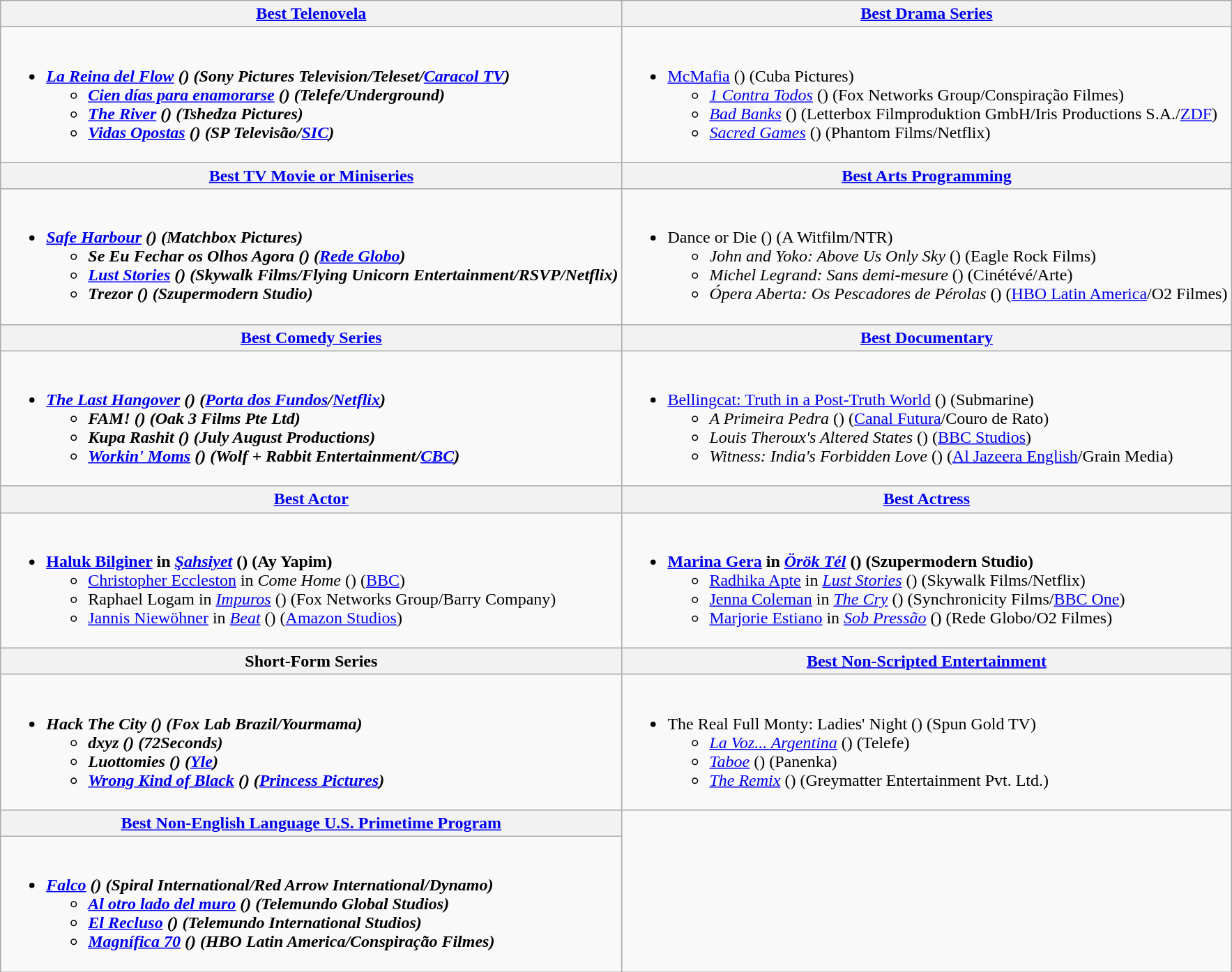<table class="wikitable">
<tr>
<th style:"width:50%"><a href='#'>Best Telenovela</a></th>
<th style:"width:50%"><a href='#'>Best Drama Series</a></th>
</tr>
<tr>
<td valign="top"><br><ul><li><strong><em><a href='#'>La Reina del Flow</a><em> () (Sony Pictures Television/Teleset/<a href='#'>Caracol TV</a>)<strong><ul><li></em><a href='#'>Cien días para enamorarse</a><em> () (Telefe/Underground)</li><li></em><a href='#'>The River</a><em> () (Tshedza Pictures)</li><li></em><a href='#'>Vidas Opostas</a><em> () (SP Televisão/<a href='#'>SIC</a>)</li></ul></li></ul></td>
<td valign="top"><br><ul><li></em></strong><a href='#'>McMafia</a></em> () (Cuba Pictures)</strong><ul><li><em><a href='#'>1 Contra Todos</a></em> () (Fox Networks Group/Conspiração Filmes)</li><li><em><a href='#'>Bad Banks</a></em> () (Letterbox Filmproduktion GmbH/Iris Productions S.A./<a href='#'>ZDF</a>)</li><li><em><a href='#'>Sacred Games</a></em> () (Phantom Films/Netflix)</li></ul></li></ul></td>
</tr>
<tr>
<th style:"width:50%"><a href='#'>Best TV Movie or Miniseries</a></th>
<th style:"width:50%"><a href='#'>Best Arts Programming</a></th>
</tr>
<tr>
<td valign="top"><br><ul><li><strong><em><a href='#'>Safe Harbour</a><em> () (Matchbox Pictures)<strong><ul><li></em>Se Eu Fechar os Olhos Agora<em> () (<a href='#'>Rede Globo</a>)</li><li></em><a href='#'>Lust Stories</a><em> () (Skywalk Films/Flying Unicorn Entertainment/RSVP/Netflix)</li><li></em>Trezor<em> () (Szupermodern Studio)</li></ul></li></ul></td>
<td valign="top"><br><ul><li></em></strong>Dance or Die</em> () (A Witfilm/NTR)</strong><ul><li><em>John and Yoko: Above Us Only Sky</em> () (Eagle Rock Films)</li><li><em>Michel Legrand: Sans demi-mesure</em> () (Cinétévé/Arte)</li><li><em>Ópera Aberta: Os Pescadores de Pérolas</em> () (<a href='#'>HBO Latin America</a>/O2 Filmes)</li></ul></li></ul></td>
</tr>
<tr>
<th style:"width:50%"><a href='#'>Best Comedy Series</a></th>
<th style:"width:50%"><a href='#'>Best Documentary</a></th>
</tr>
<tr>
<td valign="top"><br><ul><li><strong><em><a href='#'>The Last Hangover</a><em> () (<a href='#'>Porta dos Fundos</a>/<a href='#'>Netflix</a>)<strong><ul><li></em>FAM!<em> () (Oak 3 Films Pte Ltd)</li><li></em>Kupa Rashit<em> () (July August Productions)</li><li></em><a href='#'>Workin' Moms</a><em> () (Wolf + Rabbit Entertainment/<a href='#'>CBC</a>)</li></ul></li></ul></td>
<td valign="top"><br><ul><li></em></strong><a href='#'>Bellingcat: Truth in a Post-Truth World</a></em> () (Submarine)</strong><ul><li><em>A Primeira Pedra</em> () (<a href='#'>Canal Futura</a>/Couro de Rato)</li><li><em>Louis Theroux's Altered States</em> () (<a href='#'>BBC Studios</a>)</li><li><em>Witness: India's Forbidden Love</em> () (<a href='#'>Al Jazeera English</a>/Grain Media)</li></ul></li></ul></td>
</tr>
<tr>
<th style:"width:50%"><a href='#'>Best Actor</a></th>
<th style:"width:50%"><a href='#'>Best Actress</a></th>
</tr>
<tr>
<td valign="top"><br><ul><li><strong><a href='#'>Haluk Bilginer</a> in <em><a href='#'>Şahsiyet</a></em> () (Ay Yapim)</strong><ul><li><a href='#'>Christopher Eccleston</a> in <em>Come Home</em> () (<a href='#'>BBC</a>)</li><li>Raphael Logam in <em><a href='#'>Impuros</a></em> () (Fox Networks Group/Barry Company)</li><li><a href='#'>Jannis Niewöhner</a> in <em><a href='#'>Beat</a></em> () (<a href='#'>Amazon Studios</a>)</li></ul></li></ul></td>
<td valign="top"><br><ul><li><strong><a href='#'>Marina Gera</a> in <em><a href='#'>Örök Tél</a></em> () (Szupermodern Studio)</strong><ul><li><a href='#'>Radhika Apte</a> in <em><a href='#'>Lust Stories</a></em> () (Skywalk Films/Netflix)</li><li><a href='#'>Jenna Coleman</a> in <em><a href='#'>The Cry</a></em> () (Synchronicity Films/<a href='#'>BBC One</a>)</li><li><a href='#'>Marjorie Estiano</a> in <em><a href='#'>Sob Pressão</a></em> () (Rede Globo/O2 Filmes)</li></ul></li></ul></td>
</tr>
<tr>
<th style:"width:50%">Short-Form Series</th>
<th style:"width:50%"><a href='#'>Best Non-Scripted Entertainment</a></th>
</tr>
<tr>
<td valign="top"><br><ul><li><strong><em>Hack The City<em> () (Fox Lab Brazil/Yourmama)<strong><ul><li></em>dxyz<em> () (72Seconds)</li><li></em>Luottomies<em> () (<a href='#'>Yle</a>)</li><li></em><a href='#'>Wrong Kind of Black</a><em> () (<a href='#'>Princess Pictures</a>)</li></ul></li></ul></td>
<td valign="top"><br><ul><li></em></strong>The Real Full Monty: Ladies' Night</em> () (Spun Gold TV)</strong><ul><li><em><a href='#'>La Voz... Argentina</a></em> () (Telefe)</li><li><em><a href='#'>Taboe</a></em> () (Panenka)</li><li><em><a href='#'>The Remix</a></em> () (Greymatter Entertainment Pvt. Ltd.)</li></ul></li></ul></td>
</tr>
<tr>
<th style:"width:50%"><a href='#'>Best Non-English Language U.S. Primetime Program</a></th>
</tr>
<tr>
<td valign="top"><br><ul><li><strong><em><a href='#'>Falco</a><em> () (Spiral International/Red Arrow International/Dynamo)<strong><ul><li></em><a href='#'>Al otro lado del muro</a><em> () (Telemundo Global Studios)</li><li></em><a href='#'>El Recluso</a><em> () (Telemundo International Studios)</li><li></em><a href='#'>Magnífica 70</a><em> () (HBO Latin America/Conspiração Filmes)</li></ul></li></ul></td>
</tr>
</table>
